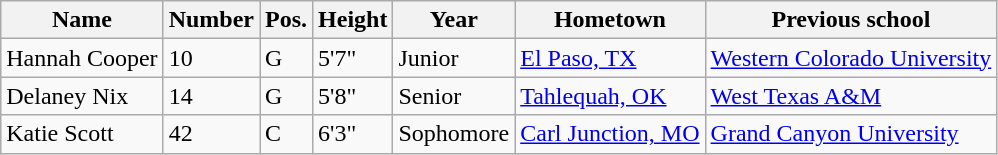<table class="wikitable sortable" border="1">
<tr>
<th>Name</th>
<th>Number</th>
<th>Pos.</th>
<th>Height</th>
<th>Year</th>
<th>Hometown</th>
<th class="unsortable">Previous school</th>
</tr>
<tr>
<td>Hannah Cooper</td>
<td>10</td>
<td>G</td>
<td>5'7"</td>
<td>Junior</td>
<td><a href='#'>El Paso, TX</a></td>
<td><a href='#'>Western Colorado University</a></td>
</tr>
<tr>
<td>Delaney Nix</td>
<td>14</td>
<td>G</td>
<td>5'8"</td>
<td>Senior</td>
<td><a href='#'>Tahlequah, OK</a></td>
<td><a href='#'>West Texas A&M</a></td>
</tr>
<tr>
<td>Katie Scott</td>
<td>42</td>
<td>C</td>
<td>6'3"</td>
<td>Sophomore</td>
<td><a href='#'>Carl Junction, MO</a></td>
<td><a href='#'>Grand Canyon University</a></td>
</tr>
</table>
